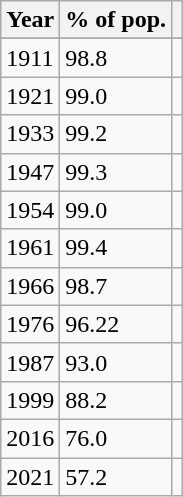<table class="wikitable sortable"; margin-left:1em; font-size:90%;">
<tr>
<th>Year</th>
<th>% of pop.</th>
<th scope="col" class="unsortable"></th>
</tr>
<tr>
</tr>
<tr>
<td>1911</td>
<td>98.8</td>
<td></td>
</tr>
<tr>
<td>1921</td>
<td>99.0 </td>
<td></td>
</tr>
<tr>
<td>1933</td>
<td>99.2 </td>
<td></td>
</tr>
<tr>
<td>1947</td>
<td>99.3 </td>
<td></td>
</tr>
<tr>
<td>1954</td>
<td>99.0 </td>
<td></td>
</tr>
<tr>
<td>1961</td>
<td>99.4 </td>
<td></td>
</tr>
<tr>
<td>1966</td>
<td>98.7 </td>
<td></td>
</tr>
<tr>
<td>1976</td>
<td>96.22 </td>
<td></td>
</tr>
<tr>
<td>1987</td>
<td>93.0 </td>
<td></td>
</tr>
<tr>
<td>1999</td>
<td>88.2 </td>
<td></td>
</tr>
<tr>
<td>2016</td>
<td>76.0 </td>
<td></td>
</tr>
<tr>
<td>2021</td>
<td>57.2 </td>
<td></td>
</tr>
</table>
